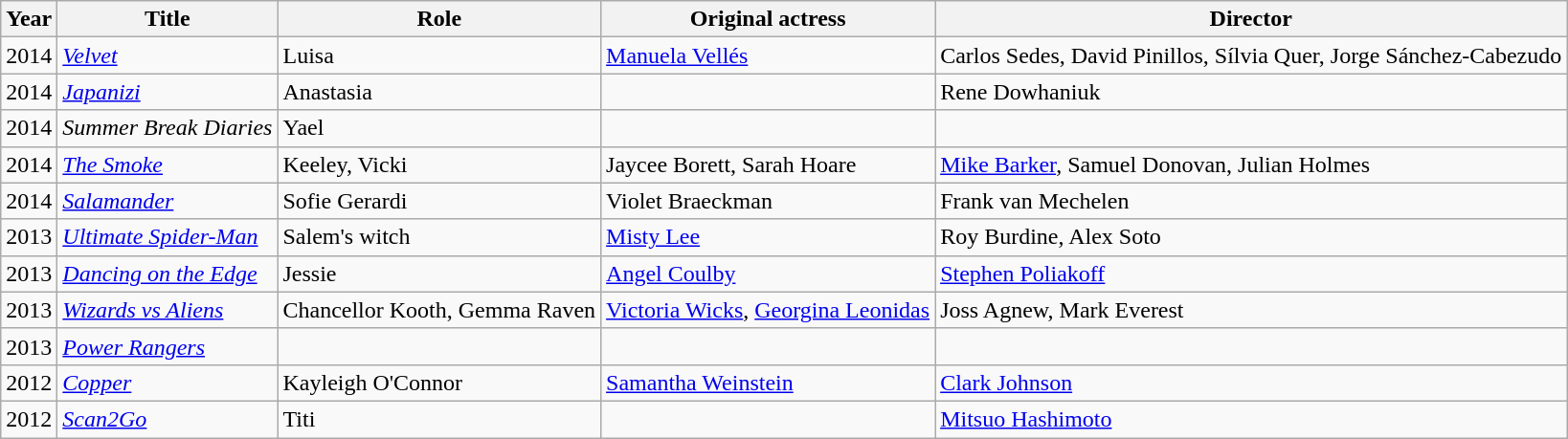<table class="wikitable">
<tr>
<th>Year</th>
<th>Title</th>
<th>Role</th>
<th>Original actress</th>
<th>Director</th>
</tr>
<tr>
<td>2014</td>
<td><em><a href='#'>Velvet</a></em></td>
<td>Luisa</td>
<td><a href='#'>Manuela Vellés</a></td>
<td>Carlos Sedes, David Pinillos, Sílvia Quer, Jorge Sánchez-Cabezudo</td>
</tr>
<tr>
<td>2014</td>
<td><em><a href='#'>Japanizi</a></em></td>
<td>Anastasia</td>
<td></td>
<td>Rene Dowhaniuk</td>
</tr>
<tr>
<td>2014</td>
<td><em>Summer Break Diaries</em></td>
<td>Yael</td>
<td></td>
<td></td>
</tr>
<tr>
<td>2014</td>
<td><em><a href='#'>The Smoke</a></em></td>
<td>Keeley, Vicki</td>
<td>Jaycee Borett, Sarah Hoare</td>
<td><a href='#'>Mike Barker</a>, Samuel Donovan, Julian Holmes</td>
</tr>
<tr>
<td>2014</td>
<td><em><a href='#'>Salamander</a></em></td>
<td>Sofie Gerardi</td>
<td>Violet Braeckman</td>
<td>Frank van Mechelen</td>
</tr>
<tr>
<td>2013</td>
<td><em><a href='#'>Ultimate Spider-Man</a></em></td>
<td>Salem's witch</td>
<td><a href='#'>Misty Lee</a></td>
<td>Roy Burdine, Alex Soto</td>
</tr>
<tr>
<td>2013</td>
<td><em><a href='#'>Dancing on the Edge</a></em></td>
<td>Jessie</td>
<td><a href='#'>Angel Coulby</a></td>
<td><a href='#'>Stephen Poliakoff</a></td>
</tr>
<tr>
<td>2013</td>
<td><em><a href='#'>Wizards vs Aliens</a></em></td>
<td>Chancellor Kooth, Gemma Raven</td>
<td><a href='#'>Victoria Wicks</a>, <a href='#'>Georgina Leonidas</a></td>
<td>Joss Agnew, Mark Everest</td>
</tr>
<tr>
<td>2013</td>
<td><em><a href='#'>Power Rangers</a></em></td>
<td></td>
<td></td>
<td></td>
</tr>
<tr>
<td>2012</td>
<td><em><a href='#'>Copper</a></em></td>
<td>Kayleigh O'Connor</td>
<td><a href='#'>Samantha Weinstein</a></td>
<td><a href='#'>Clark Johnson</a></td>
</tr>
<tr>
<td>2012</td>
<td><em><a href='#'>Scan2Go</a></em></td>
<td>Titi</td>
<td></td>
<td><a href='#'>Mitsuo Hashimoto</a></td>
</tr>
</table>
